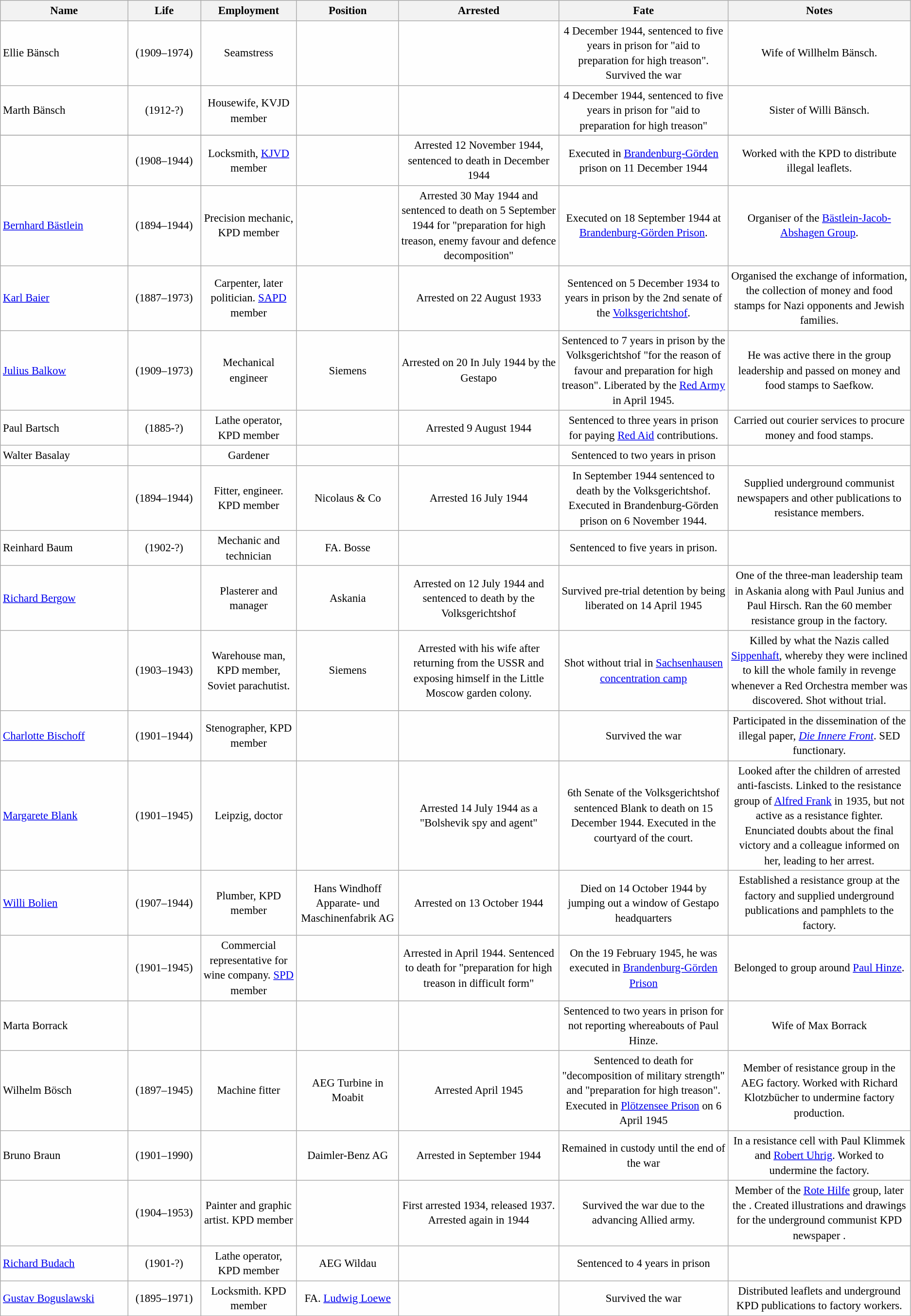<table class="wikitable sortable" style="table-layout:fixed;background-color:#FEFEFE;font-size:95%;padding:0.30em;line-height:1.35em;">
<tr>
<th scope="col"  width=14%>Name</th>
<th scope="col"  width=8%>Life</th>
<th scope="col">Employment</th>
<th scope="col">Position</th>
<th scope="col">Arrested</th>
<th scope="col">Fate</th>
<th scope="col" width=20%>Notes</th>
</tr>
<tr>
<td>Ellie Bänsch</td>
<td style="text-align: center;">(1909–1974)</td>
<td style="text-align: center;">Seamstress</td>
<td style="text-align: center;"></td>
<td style="text-align: center;"></td>
<td style="text-align: center;">4 December 1944, sentenced to five years in prison for "aid to preparation for high treason". Survived the war</td>
<td style="text-align: center;">Wife of Willhelm Bänsch.</td>
</tr>
<tr>
<td>Marth Bänsch</td>
<td style="text-align: center;">(1912-?)</td>
<td style="text-align: center;">Housewife, KVJD member</td>
<td style="text-align: center;"></td>
<td style="text-align: center;"></td>
<td style="text-align: center;">4 December 1944, sentenced to five years in prison for "aid to preparation for high treason"</td>
<td style="text-align: center;">Sister of Willi Bänsch.</td>
</tr>
<tr>
</tr>
<tr>
<td></td>
<td style="text-align: center;">(1908–1944)</td>
<td style="text-align: center;">Locksmith, <a href='#'>KJVD</a> member</td>
<td style="text-align: center;"></td>
<td style="text-align: center;">Arrested 12 November 1944, sentenced to death in December 1944</td>
<td style="text-align: center;">Executed in <a href='#'>Brandenburg-Görden</a> prison on 11 December 1944</td>
<td style="text-align: center;">Worked with the KPD to distribute illegal leaflets.</td>
</tr>
<tr>
<td><a href='#'>Bernhard Bästlein</a></td>
<td style="text-align: center;">(1894–1944)</td>
<td style="text-align: center;">Precision mechanic, KPD member</td>
<td style="text-align: center;"></td>
<td style="text-align: center;">Arrested 30 May 1944 and sentenced to death on 5 September 1944 for "preparation for high treason, enemy favour and defence decomposition"</td>
<td style="text-align: center;">Executed on 18 September 1944 at <a href='#'>Brandenburg-Görden Prison</a>.</td>
<td style="text-align: center;">Organiser of the <a href='#'>Bästlein-Jacob-Abshagen Group</a>.</td>
</tr>
<tr>
<td><a href='#'>Karl Baier</a></td>
<td style="text-align: center;">(1887–1973)</td>
<td style="text-align: center;">Carpenter, later politician. <a href='#'>SAPD</a> member</td>
<td style="text-align: center;"></td>
<td style="text-align: center;">Arrested on 22 August 1933</td>
<td style="text-align: center;">Sentenced on 5 December 1934 to  years in prison by the 2nd senate of the <a href='#'>Volksgerichtshof</a>.</td>
<td style="text-align: center;">Organised the exchange of information, the collection of money and food stamps for Nazi opponents and Jewish families.</td>
</tr>
<tr>
<td><a href='#'>Julius Balkow</a></td>
<td style="text-align: center;">(1909–1973)</td>
<td style="text-align: center;">Mechanical engineer</td>
<td style="text-align: center;">Siemens</td>
<td style="text-align: center;">Arrested on 20 In July 1944 by the Gestapo</td>
<td style="text-align: center;">Sentenced to 7 years in prison by the Volksgerichtshof "for the reason of favour and preparation for high treason". Liberated by the <a href='#'>Red Army</a> in April 1945.</td>
<td style="text-align: center;">He was active there in the group leadership and passed on money and food stamps to Saefkow.</td>
</tr>
<tr>
<td>Paul Bartsch</td>
<td style="text-align: center;">(1885-?)</td>
<td style="text-align: center;">Lathe operator, KPD member</td>
<td style="text-align: center;"></td>
<td style="text-align: center;">Arrested 9 August 1944</td>
<td style="text-align: center;">Sentenced to three years in prison for paying <a href='#'>Red Aid</a> contributions.</td>
<td style="text-align: center;">Carried out courier services to procure money and food stamps.</td>
</tr>
<tr>
<td>Walter Basalay</td>
<td style="text-align: center;"></td>
<td style="text-align: center;">Gardener</td>
<td style="text-align: center;"></td>
<td style="text-align: center;"></td>
<td style="text-align: center;">Sentenced to two years in prison</td>
<td style="text-align: center;"></td>
</tr>
<tr>
<td></td>
<td style="text-align: center;">(1894–1944)</td>
<td style="text-align: center;">Fitter, engineer. KPD member</td>
<td style="text-align: center;">Nicolaus & Co</td>
<td style="text-align: center;">Arrested 16 July 1944</td>
<td style="text-align: center;">In September 1944 sentenced to death by the Volksgerichtshof. Executed in Brandenburg-Görden prison on 6 November 1944.</td>
<td style="text-align: center;">Supplied underground communist newspapers and other publications to resistance members.</td>
</tr>
<tr>
<td>Reinhard Baum</td>
<td style="text-align: center;">(1902-?)</td>
<td style="text-align: center;">Mechanic and technician</td>
<td style="text-align: center;">FA. Bosse</td>
<td style="text-align: center;"></td>
<td style="text-align: center;">Sentenced to five years in prison.</td>
<td style="text-align: center;"></td>
</tr>
<tr>
<td><a href='#'>Richard Bergow</a></td>
<td style="text-align: center;"></td>
<td style="text-align: center;">Plasterer and manager</td>
<td style="text-align: center;">Askania</td>
<td style="text-align: center;">Arrested on 12 July 1944 and sentenced to death by the Volksgerichtshof</td>
<td style="text-align: center;">Survived pre-trial detention by being liberated on 14 April 1945</td>
<td style="text-align: center;">One of the three-man leadership team in Askania along with Paul Junius and Paul Hirsch. Ran the 60 member resistance group in the factory.</td>
</tr>
<tr>
<td></td>
<td style="text-align: center;">(1903–1943)</td>
<td style="text-align: center;">Warehouse man, KPD member, Soviet parachutist.</td>
<td style="text-align: center;">Siemens</td>
<td style="text-align: center;">Arrested with his wife after returning from the USSR and exposing himself in the Little Moscow garden colony.</td>
<td style="text-align: center;">Shot without trial in <a href='#'>Sachsenhausen concentration camp</a></td>
<td style="text-align: center;">Killed by what the Nazis called <a href='#'>Sippenhaft</a>, whereby they were inclined to kill the whole family in revenge whenever a Red Orchestra member was discovered. Shot without trial.</td>
</tr>
<tr>
<td><a href='#'>Charlotte Bischoff</a></td>
<td style="text-align: center;">(1901–1944)</td>
<td style="text-align: center;">Stenographer, KPD member</td>
<td style="text-align: center;"></td>
<td style="text-align: center;"></td>
<td style="text-align: center;">Survived the war</td>
<td style="text-align: center;">Participated in the dissemination of the illegal paper, <em><a href='#'>Die Innere Front</a></em>. SED functionary.</td>
</tr>
<tr>
<td><a href='#'>Margarete Blank</a></td>
<td style="text-align: center;">(1901–1945)</td>
<td style="text-align: center;">Leipzig, doctor</td>
<td style="text-align: center;"></td>
<td style="text-align: center;">Arrested 14 July 1944 as a "Bolshevik spy and agent"</td>
<td style="text-align: center;">6th Senate of the Volksgerichtshof sentenced Blank to death on 15 December 1944. Executed in the courtyard of the court.</td>
<td style="text-align: center;">Looked after the children of arrested anti-fascists. Linked to the resistance group of <a href='#'>Alfred Frank</a> in 1935, but not active as a resistance fighter. Enunciated doubts about the final victory and a colleague informed on her, leading to her arrest.</td>
</tr>
<tr>
<td><a href='#'>Willi Bolien</a></td>
<td style="text-align: center;">(1907–1944)</td>
<td style="text-align: center;">Plumber, KPD member</td>
<td style="text-align: center;">Hans Windhoff Apparate- und Maschinenfabrik AG</td>
<td style="text-align: center;">Arrested on 13 October 1944</td>
<td style="text-align: center;">Died on 14 October 1944 by jumping out a window of Gestapo headquarters</td>
<td style="text-align: center;">Established a resistance group at the factory and supplied underground publications and pamphlets to the factory.</td>
</tr>
<tr>
<td></td>
<td style="text-align: center;">(1901–1945)</td>
<td style="text-align: center;">Commercial representative for wine company. <a href='#'>SPD</a> member</td>
<td style="text-align: center;"></td>
<td style="text-align: center;">Arrested in April 1944. Sentenced to death for "preparation for high treason in difficult form"</td>
<td style="text-align: center;">On the 19 February 1945, he was executed in <a href='#'>Brandenburg-Görden Prison</a></td>
<td style="text-align: center;">Belonged to group around <a href='#'>Paul Hinze</a>.</td>
</tr>
<tr>
<td>Marta Borrack</td>
<td style="text-align: center;"></td>
<td style="text-align: center;"></td>
<td style="text-align: center;"></td>
<td style="text-align: center;"></td>
<td style="text-align: center;">Sentenced to two years in prison for not reporting whereabouts of Paul Hinze.</td>
<td style="text-align: center;">Wife of Max Borrack</td>
</tr>
<tr>
<td>Wilhelm Bösch</td>
<td style="text-align: center;">(1897–1945)</td>
<td style="text-align: center;">Machine fitter</td>
<td style="text-align: center;">AEG Turbine in Moabit</td>
<td style="text-align: center;">Arrested April 1945</td>
<td style="text-align: center;">Sentenced to death for "decomposition of military strength" and "preparation for high treason". Executed in <a href='#'>Plötzensee Prison</a> on 6 April 1945</td>
<td style="text-align: center;">Member of resistance group in the AEG factory. Worked with Richard Klotzbücher to undermine factory production.</td>
</tr>
<tr>
<td>Bruno Braun</td>
<td style="text-align: center;">(1901–1990)</td>
<td style="text-align: center;"></td>
<td style="text-align: center;">Daimler-Benz AG</td>
<td style="text-align: center;">Arrested in September 1944</td>
<td style="text-align: center;">Remained in custody until the end of the war</td>
<td style="text-align: center;">In a resistance cell with Paul Klimmek and <a href='#'>Robert Uhrig</a>. Worked to undermine the factory.</td>
</tr>
<tr>
<td></td>
<td style="text-align: center;">(1904–1953)</td>
<td style="text-align: center;">Painter and graphic artist. KPD member</td>
<td style="text-align: center;"></td>
<td style="text-align: center;">First arrested 1934, released 1937. Arrested again in 1944</td>
<td style="text-align: center;">Survived the war due to the advancing Allied army.</td>
<td style="text-align: center;">Member of the <a href='#'>Rote Hilfe</a> group, later the . Created illustrations and drawings for the underground communist KPD newspaper .</td>
</tr>
<tr>
<td><a href='#'>Richard Budach</a></td>
<td style="text-align: center;">(1901-?)</td>
<td style="text-align: center;">Lathe operator, KPD member</td>
<td style="text-align: center;">AEG Wildau</td>
<td style="text-align: center;"></td>
<td style="text-align: center;">Sentenced to 4 years in prison</td>
<td style="text-align: center;"></td>
</tr>
<tr>
<td><a href='#'>Gustav Boguslawski</a></td>
<td style="text-align: center;">(1895–1971)</td>
<td style="text-align: center;">Locksmith. KPD member</td>
<td style="text-align: center;">FA. <a href='#'>Ludwig Loewe</a></td>
<td style="text-align: center;"></td>
<td style="text-align: center;">Survived the war</td>
<td style="text-align: center;">Distributed leaflets and underground KPD publications to factory workers.</td>
</tr>
</table>
